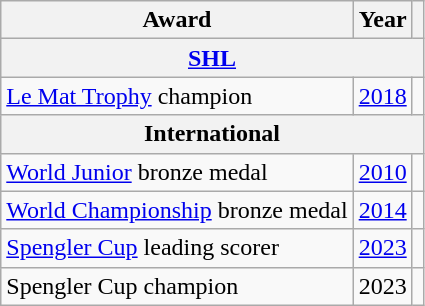<table class="wikitable">
<tr>
<th>Award</th>
<th>Year</th>
<th></th>
</tr>
<tr>
<th colspan="3"><a href='#'>SHL</a></th>
</tr>
<tr>
<td><a href='#'>Le Mat Trophy</a> champion</td>
<td><a href='#'>2018</a></td>
<td></td>
</tr>
<tr>
<th colspan="3">International</th>
</tr>
<tr>
<td><a href='#'>World Junior</a> bronze medal</td>
<td><a href='#'>2010</a></td>
<td></td>
</tr>
<tr>
<td><a href='#'>World Championship</a> bronze medal</td>
<td><a href='#'>2014</a></td>
<td></td>
</tr>
<tr>
<td><a href='#'>Spengler Cup</a> leading scorer</td>
<td><a href='#'>2023</a></td>
<td></td>
</tr>
<tr>
<td>Spengler Cup champion</td>
<td>2023</td>
<td></td>
</tr>
</table>
